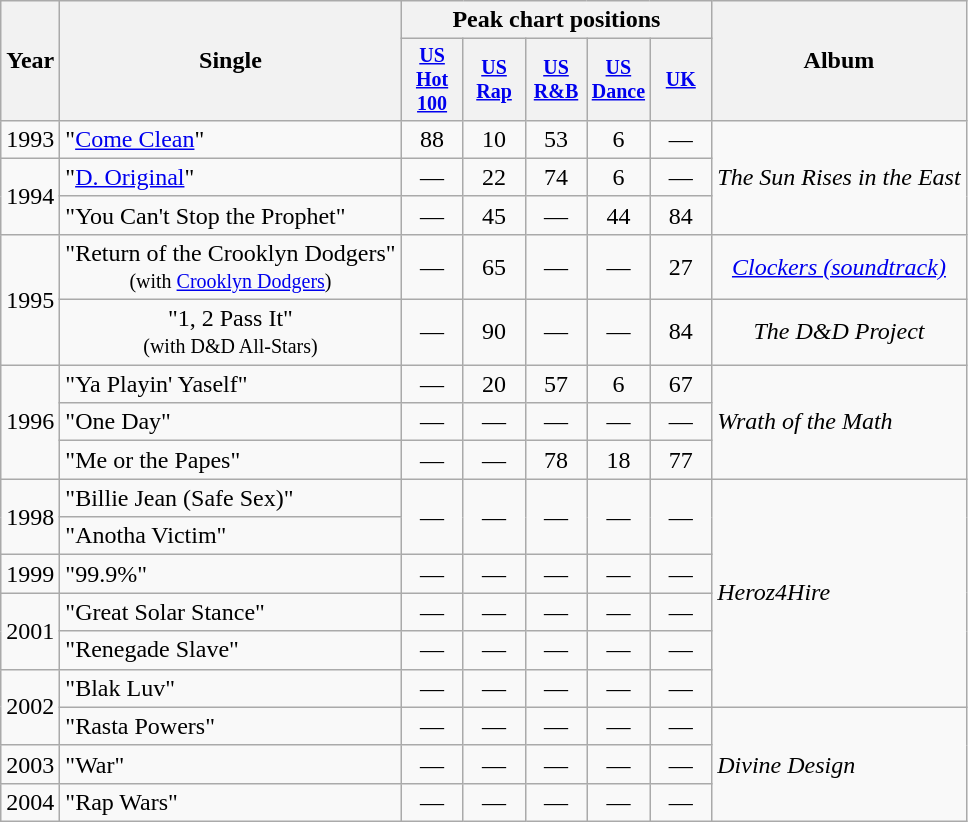<table class="wikitable" style="text-align:center;">
<tr>
<th rowspan=2>Year</th>
<th rowspan=2>Single</th>
<th colspan=5>Peak chart positions</th>
<th rowspan=2>Album</th>
</tr>
<tr style="font-size:smaller;">
<th width=35><a href='#'>US<br>Hot 100</a></th>
<th width=35><a href='#'>US<br>Rap</a></th>
<th width=35><a href='#'>US<br>R&B</a></th>
<th width=35><a href='#'>US<br>Dance</a></th>
<th width=35><a href='#'>UK</a></th>
</tr>
<tr>
<td>1993</td>
<td align=left>"<a href='#'>Come Clean</a>"</td>
<td>88</td>
<td>10</td>
<td>53</td>
<td>6</td>
<td>—</td>
<td align=left rowspan=3><em>The Sun Rises in the East</em></td>
</tr>
<tr>
<td rowspan=2>1994</td>
<td align=left>"<a href='#'>D. Original</a>"</td>
<td>—</td>
<td>22</td>
<td>74</td>
<td>6</td>
<td>—</td>
</tr>
<tr>
<td align=left>"You Can't Stop the Prophet"</td>
<td>—</td>
<td>45</td>
<td>—</td>
<td>44</td>
<td>84</td>
</tr>
<tr>
<td rowspan="2">1995</td>
<td>"Return of the Crooklyn Dodgers"<br><small>(with <a href='#'>Crooklyn Dodgers</a>)</small></td>
<td>—</td>
<td>65</td>
<td>—</td>
<td>—</td>
<td>27</td>
<td><a href='#'><em>Clockers (soundtrack)</em></a></td>
</tr>
<tr>
<td>"1, 2 Pass It"<br><small>(with D&D All-Stars)</small></td>
<td>—</td>
<td>90</td>
<td>—</td>
<td>—</td>
<td>84</td>
<td><em>The D&D Project</em></td>
</tr>
<tr>
<td rowspan=3>1996</td>
<td align=left>"Ya Playin' Yaself"</td>
<td>—</td>
<td>20</td>
<td>57</td>
<td>6</td>
<td>67</td>
<td align=left rowspan=3><em>Wrath of the Math</em></td>
</tr>
<tr>
<td align=left>"One Day"</td>
<td>—</td>
<td>—</td>
<td>—</td>
<td>—</td>
<td>—</td>
</tr>
<tr>
<td align=left>"Me or the Papes"</td>
<td>—</td>
<td>—</td>
<td>78</td>
<td>18</td>
<td>77</td>
</tr>
<tr>
<td rowspan=2>1998</td>
<td align=left>"Billie Jean (Safe Sex)"</td>
<td rowspan=2>—</td>
<td rowspan=2>—</td>
<td rowspan=2>—</td>
<td rowspan=2>—</td>
<td rowspan=2>—</td>
<td align=left rowspan=6><em>Heroz4Hire</em></td>
</tr>
<tr>
<td align=left>"Anotha Victim"</td>
</tr>
<tr>
<td>1999</td>
<td align=left>"99.9%"</td>
<td>—</td>
<td>—</td>
<td>—</td>
<td>—</td>
<td>—</td>
</tr>
<tr>
<td rowspan=2>2001</td>
<td align=left>"Great Solar Stance"</td>
<td>—</td>
<td>—</td>
<td>—</td>
<td>—</td>
<td>—</td>
</tr>
<tr>
<td align=left>"Renegade Slave"</td>
<td>—</td>
<td>—</td>
<td>—</td>
<td>—</td>
<td>—</td>
</tr>
<tr>
<td rowspan=2>2002</td>
<td align=left>"Blak Luv"</td>
<td>—</td>
<td>—</td>
<td>—</td>
<td>—</td>
<td>—</td>
</tr>
<tr>
<td align=left>"Rasta Powers"</td>
<td>—</td>
<td>—</td>
<td>—</td>
<td>—</td>
<td>—</td>
<td rowspan=3 align=left><em>Divine Design</em></td>
</tr>
<tr>
<td>2003</td>
<td align=left>"War"</td>
<td>—</td>
<td>—</td>
<td>—</td>
<td>—</td>
<td>—</td>
</tr>
<tr>
<td>2004</td>
<td align=left>"Rap Wars"</td>
<td>—</td>
<td>—</td>
<td>—</td>
<td>—</td>
<td>—</td>
</tr>
</table>
